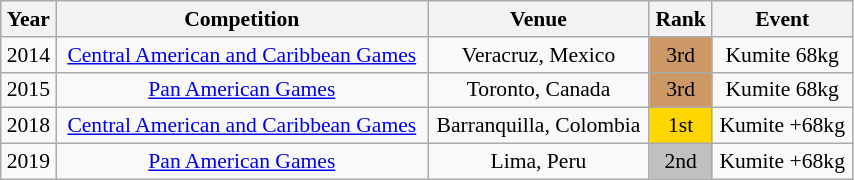<table class="wikitable sortable" width=45% style="font-size:90%; text-align:center;">
<tr>
<th>Year</th>
<th>Competition</th>
<th>Venue</th>
<th>Rank</th>
<th>Event</th>
</tr>
<tr>
<td>2014</td>
<td><a href='#'>Central American and Caribbean Games</a></td>
<td>Veracruz, Mexico</td>
<td bgcolor="cc9966">3rd</td>
<td>Kumite 68kg</td>
</tr>
<tr>
<td>2015</td>
<td><a href='#'>Pan American Games</a></td>
<td>Toronto, Canada</td>
<td bgcolor="cc9966">3rd</td>
<td>Kumite 68kg</td>
</tr>
<tr>
<td>2018</td>
<td><a href='#'>Central American and Caribbean Games</a></td>
<td>Barranquilla, Colombia</td>
<td bgcolor="gold">1st</td>
<td>Kumite +68kg</td>
</tr>
<tr>
<td>2019</td>
<td><a href='#'>Pan American Games</a></td>
<td>Lima, Peru</td>
<td bgcolor="silver">2nd</td>
<td>Kumite +68kg</td>
</tr>
</table>
